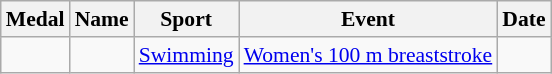<table class="wikitable sortable" style="font-size:90%">
<tr>
<th>Medal</th>
<th>Name</th>
<th>Sport</th>
<th>Event</th>
<th>Date</th>
</tr>
<tr>
<td></td>
<td></td>
<td><a href='#'>Swimming</a></td>
<td><a href='#'>Women's 100 m breaststroke</a></td>
<td></td>
</tr>
</table>
